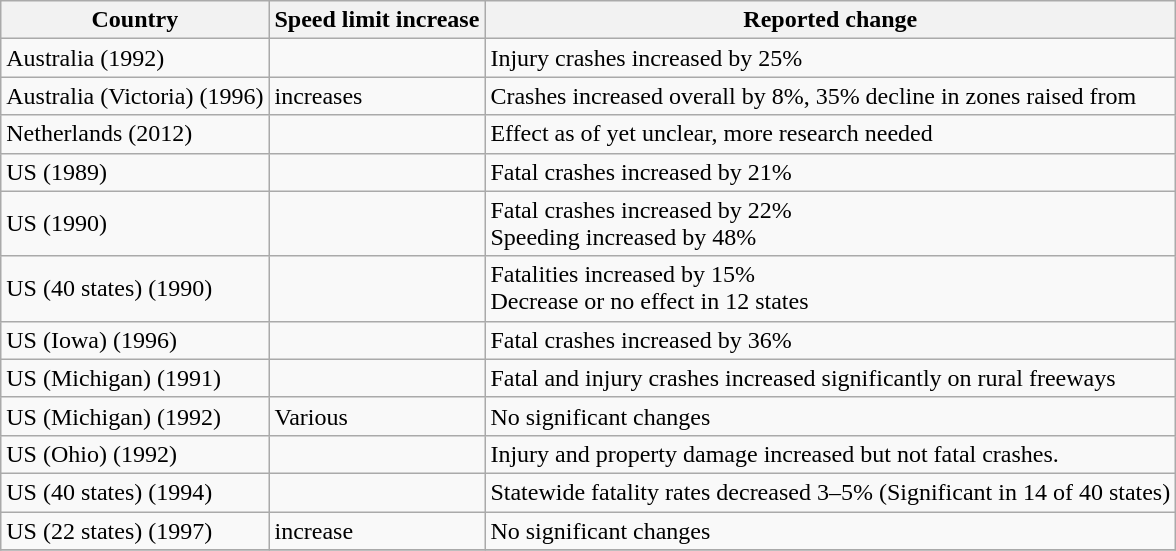<table class="wikitable sortable">
<tr>
<th>Country</th>
<th>Speed limit increase</th>
<th>Reported change</th>
</tr>
<tr>
<td>Australia (1992)</td>
<td></td>
<td>Injury crashes increased by 25%</td>
</tr>
<tr>
<td>Australia (Victoria) (1996)</td>
<td> increases</td>
<td>Crashes increased overall by 8%, 35% decline in zones raised from </td>
</tr>
<tr>
<td>Netherlands (2012)</td>
<td></td>
<td>Effect as of yet unclear, more research needed</td>
</tr>
<tr>
<td>US (1989)</td>
<td></td>
<td>Fatal crashes increased by 21%</td>
</tr>
<tr>
<td>US (1990)</td>
<td></td>
<td>Fatal crashes increased by 22%<br>Speeding increased by 48%</td>
</tr>
<tr>
<td>US (40 states) (1990)</td>
<td></td>
<td>Fatalities increased by 15%<br>Decrease or no effect in 12 states</td>
</tr>
<tr>
<td>US (Iowa) (1996)</td>
<td></td>
<td>Fatal crashes increased by 36%</td>
</tr>
<tr>
<td>US (Michigan) (1991)</td>
<td></td>
<td>Fatal and injury crashes increased significantly on rural freeways</td>
</tr>
<tr>
<td>US (Michigan) (1992)</td>
<td>Various</td>
<td>No significant changes</td>
</tr>
<tr>
<td>US (Ohio) (1992)</td>
<td></td>
<td>Injury and property damage increased but not fatal crashes.</td>
</tr>
<tr>
<td>US (40 states) (1994)</td>
<td></td>
<td>Statewide fatality rates decreased 3–5% (Significant in 14 of 40 states)</td>
</tr>
<tr>
<td>US (22 states) (1997)</td>
<td> increase</td>
<td>No significant changes</td>
</tr>
<tr>
</tr>
</table>
